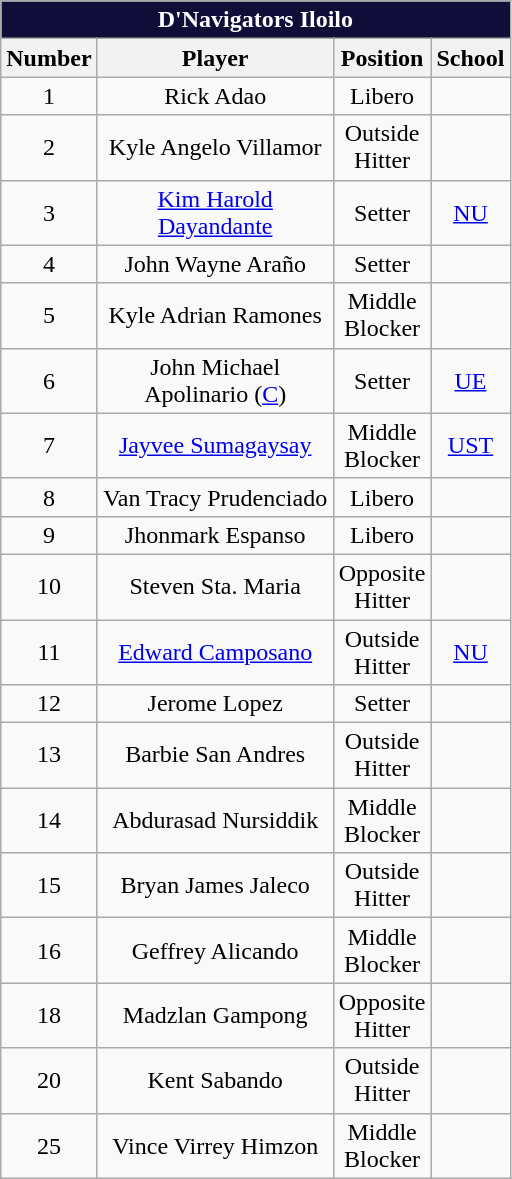<table class="wikitable sortable" style="text-align:center;">
<tr>
<th colspan="5" style= "background: #100D38; color: #FFFFFF; text-align: center"><strong>D'Navigators Iloilo</strong></th>
</tr>
<tr>
<th width=10px>Number</th>
<th width=150px>Player</th>
<th width=50px>Position</th>
<th width=25px>School</th>
</tr>
<tr>
<td style="text-align:center;">1</td>
<td>Rick Adao</td>
<td>Libero</td>
<td></td>
</tr>
<tr>
<td style="text-align:center;">2</td>
<td>Kyle Angelo Villamor</td>
<td>Outside Hitter</td>
<td></td>
</tr>
<tr>
<td style="text-align:center;">3</td>
<td><a href='#'>Kim Harold Dayandante</a></td>
<td>Setter</td>
<td><a href='#'>NU</a></td>
</tr>
<tr>
<td style="text-align:center;">4</td>
<td>John Wayne Araño</td>
<td>Setter</td>
<td></td>
</tr>
<tr>
<td style="text-align:center;">5</td>
<td>Kyle Adrian Ramones</td>
<td>Middle Blocker</td>
<td></td>
</tr>
<tr>
<td style="text-align:center;">6</td>
<td>John Michael Apolinario (<a href='#'>C</a>)</td>
<td>Setter</td>
<td><a href='#'>UE</a></td>
</tr>
<tr>
<td style="text-align:center;">7</td>
<td><a href='#'>Jayvee Sumagaysay</a></td>
<td>Middle Blocker</td>
<td><a href='#'>UST</a></td>
</tr>
<tr>
<td style="text-align:center;">8</td>
<td>Van Tracy Prudenciado</td>
<td>Libero</td>
<td></td>
</tr>
<tr>
<td style="text-align:center;">9</td>
<td>Jhonmark Espanso</td>
<td>Libero</td>
<td></td>
</tr>
<tr>
<td style="text-align:center;">10</td>
<td>Steven Sta. Maria</td>
<td>Opposite Hitter</td>
<td></td>
</tr>
<tr>
<td style="text-align:center;">11</td>
<td><a href='#'>Edward Camposano</a></td>
<td>Outside Hitter</td>
<td><a href='#'>NU</a></td>
</tr>
<tr>
<td style="text-align:center;">12</td>
<td>Jerome Lopez</td>
<td>Setter</td>
<td></td>
</tr>
<tr>
<td style="text-align:center;">13</td>
<td>Barbie San Andres</td>
<td>Outside Hitter</td>
<td></td>
</tr>
<tr>
<td style="text-align:center;">14</td>
<td>Abdurasad Nursiddik</td>
<td>Middle Blocker</td>
<td></td>
</tr>
<tr>
<td style="text-align:center;">15</td>
<td>Bryan James Jaleco</td>
<td>Outside Hitter</td>
<td></td>
</tr>
<tr>
<td style="text-align:center;">16</td>
<td>Geffrey Alicando</td>
<td>Middle Blocker</td>
<td></td>
</tr>
<tr>
<td style="text-align:center;">18</td>
<td>Madzlan Gampong</td>
<td>Opposite Hitter</td>
<td></td>
</tr>
<tr>
<td style="text-align:center;">20</td>
<td>Kent Sabando</td>
<td>Outside Hitter</td>
<td></td>
</tr>
<tr>
<td style="text-align:center;">25</td>
<td>Vince Virrey Himzon</td>
<td>Middle Blocker</td>
<td></td>
</tr>
</table>
